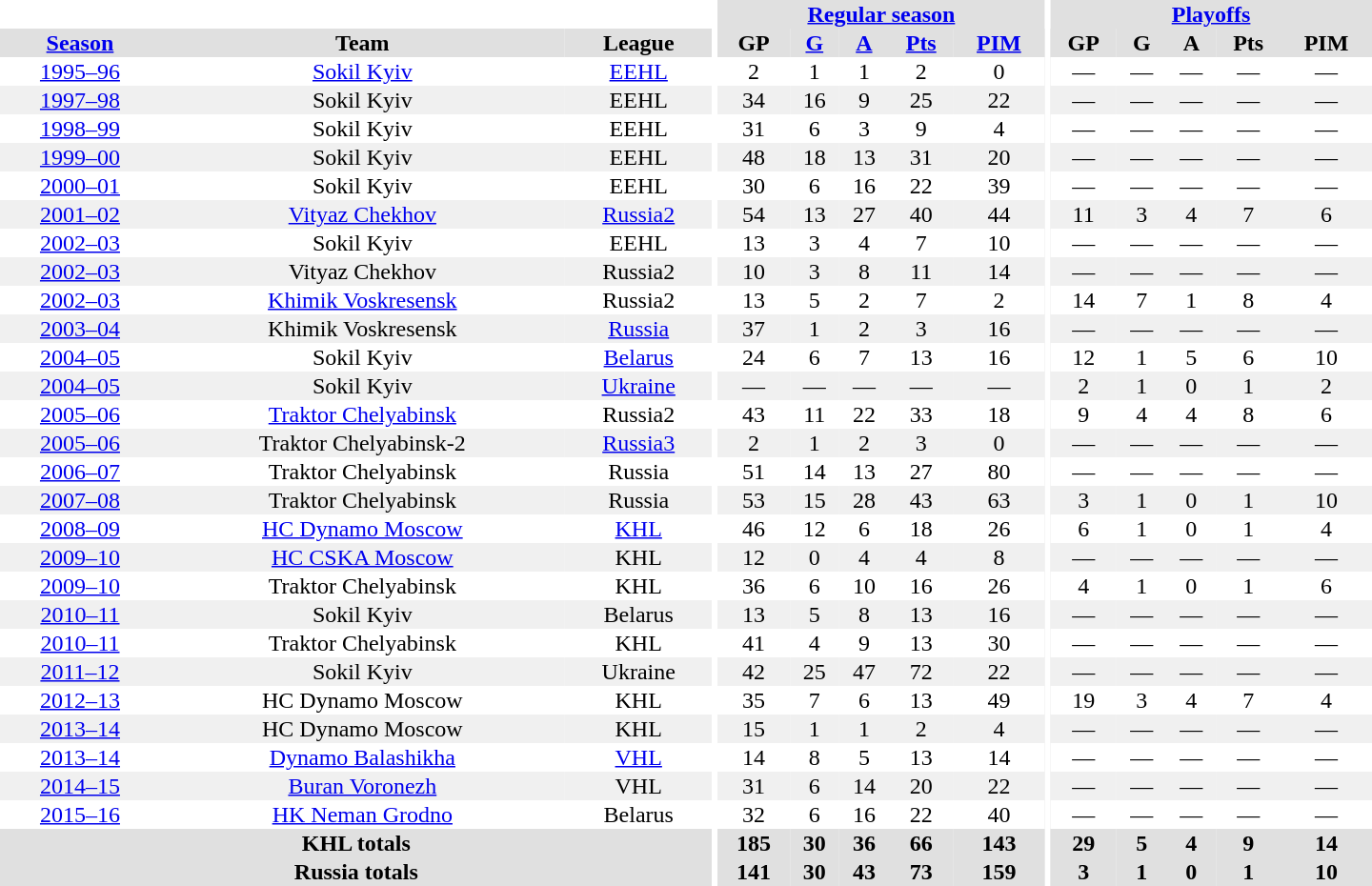<table border="0" cellpadding="1" cellspacing="0" style="text-align:center; width:60em">
<tr bgcolor="#e0e0e0">
<th colspan="3" bgcolor="#ffffff"></th>
<th rowspan="99" bgcolor="#ffffff"></th>
<th colspan="5"><a href='#'>Regular season</a></th>
<th rowspan="99" bgcolor="#ffffff"></th>
<th colspan="5"><a href='#'>Playoffs</a></th>
</tr>
<tr bgcolor="#e0e0e0">
<th><a href='#'>Season</a></th>
<th>Team</th>
<th>League</th>
<th>GP</th>
<th><a href='#'>G</a></th>
<th><a href='#'>A</a></th>
<th><a href='#'>Pts</a></th>
<th><a href='#'>PIM</a></th>
<th>GP</th>
<th>G</th>
<th>A</th>
<th>Pts</th>
<th>PIM</th>
</tr>
<tr>
<td><a href='#'>1995–96</a></td>
<td><a href='#'>Sokil Kyiv</a></td>
<td><a href='#'>EEHL</a></td>
<td>2</td>
<td>1</td>
<td>1</td>
<td>2</td>
<td>0</td>
<td>—</td>
<td>—</td>
<td>—</td>
<td>—</td>
<td>—</td>
</tr>
<tr bgcolor="#f0f0f0">
<td><a href='#'>1997–98</a></td>
<td>Sokil Kyiv</td>
<td>EEHL</td>
<td>34</td>
<td>16</td>
<td>9</td>
<td>25</td>
<td>22</td>
<td>—</td>
<td>—</td>
<td>—</td>
<td>—</td>
<td>—</td>
</tr>
<tr>
<td><a href='#'>1998–99</a></td>
<td>Sokil Kyiv</td>
<td>EEHL</td>
<td>31</td>
<td>6</td>
<td>3</td>
<td>9</td>
<td>4</td>
<td>—</td>
<td>—</td>
<td>—</td>
<td>—</td>
<td>—</td>
</tr>
<tr bgcolor="#f0f0f0">
<td><a href='#'>1999–00</a></td>
<td>Sokil Kyiv</td>
<td>EEHL</td>
<td>48</td>
<td>18</td>
<td>13</td>
<td>31</td>
<td>20</td>
<td>—</td>
<td>—</td>
<td>—</td>
<td>—</td>
<td>—</td>
</tr>
<tr>
<td><a href='#'>2000–01</a></td>
<td>Sokil Kyiv</td>
<td>EEHL</td>
<td>30</td>
<td>6</td>
<td>16</td>
<td>22</td>
<td>39</td>
<td>—</td>
<td>—</td>
<td>—</td>
<td>—</td>
<td>—</td>
</tr>
<tr bgcolor="#f0f0f0">
<td><a href='#'>2001–02</a></td>
<td><a href='#'>Vityaz Chekhov</a></td>
<td><a href='#'>Russia2</a></td>
<td>54</td>
<td>13</td>
<td>27</td>
<td>40</td>
<td>44</td>
<td>11</td>
<td>3</td>
<td>4</td>
<td>7</td>
<td>6</td>
</tr>
<tr>
<td><a href='#'>2002–03</a></td>
<td>Sokil Kyiv</td>
<td>EEHL</td>
<td>13</td>
<td>3</td>
<td>4</td>
<td>7</td>
<td>10</td>
<td>—</td>
<td>—</td>
<td>—</td>
<td>—</td>
<td>—</td>
</tr>
<tr bgcolor="#f0f0f0">
<td><a href='#'>2002–03</a></td>
<td>Vityaz Chekhov</td>
<td>Russia2</td>
<td>10</td>
<td>3</td>
<td>8</td>
<td>11</td>
<td>14</td>
<td>—</td>
<td>—</td>
<td>—</td>
<td>—</td>
<td>—</td>
</tr>
<tr>
<td><a href='#'>2002–03</a></td>
<td><a href='#'>Khimik Voskresensk</a></td>
<td>Russia2</td>
<td>13</td>
<td>5</td>
<td>2</td>
<td>7</td>
<td>2</td>
<td>14</td>
<td>7</td>
<td>1</td>
<td>8</td>
<td>4</td>
</tr>
<tr bgcolor="#f0f0f0">
<td><a href='#'>2003–04</a></td>
<td>Khimik Voskresensk</td>
<td><a href='#'>Russia</a></td>
<td>37</td>
<td>1</td>
<td>2</td>
<td>3</td>
<td>16</td>
<td>—</td>
<td>—</td>
<td>—</td>
<td>—</td>
<td>—</td>
</tr>
<tr>
<td><a href='#'>2004–05</a></td>
<td>Sokil Kyiv</td>
<td><a href='#'>Belarus</a></td>
<td>24</td>
<td>6</td>
<td>7</td>
<td>13</td>
<td>16</td>
<td>12</td>
<td>1</td>
<td>5</td>
<td>6</td>
<td>10</td>
</tr>
<tr bgcolor="#f0f0f0">
<td><a href='#'>2004–05</a></td>
<td>Sokil Kyiv</td>
<td><a href='#'>Ukraine</a></td>
<td>—</td>
<td>—</td>
<td>—</td>
<td>—</td>
<td>—</td>
<td>2</td>
<td>1</td>
<td>0</td>
<td>1</td>
<td>2</td>
</tr>
<tr>
<td><a href='#'>2005–06</a></td>
<td><a href='#'>Traktor Chelyabinsk</a></td>
<td>Russia2</td>
<td>43</td>
<td>11</td>
<td>22</td>
<td>33</td>
<td>18</td>
<td>9</td>
<td>4</td>
<td>4</td>
<td>8</td>
<td>6</td>
</tr>
<tr bgcolor="#f0f0f0">
<td><a href='#'>2005–06</a></td>
<td>Traktor Chelyabinsk-2</td>
<td><a href='#'>Russia3</a></td>
<td>2</td>
<td>1</td>
<td>2</td>
<td>3</td>
<td>0</td>
<td>—</td>
<td>—</td>
<td>—</td>
<td>—</td>
<td>—</td>
</tr>
<tr>
<td><a href='#'>2006–07</a></td>
<td>Traktor Chelyabinsk</td>
<td>Russia</td>
<td>51</td>
<td>14</td>
<td>13</td>
<td>27</td>
<td>80</td>
<td>—</td>
<td>—</td>
<td>—</td>
<td>—</td>
<td>—</td>
</tr>
<tr bgcolor="#f0f0f0">
<td><a href='#'>2007–08</a></td>
<td>Traktor Chelyabinsk</td>
<td>Russia</td>
<td>53</td>
<td>15</td>
<td>28</td>
<td>43</td>
<td>63</td>
<td>3</td>
<td>1</td>
<td>0</td>
<td>1</td>
<td>10</td>
</tr>
<tr>
<td><a href='#'>2008–09</a></td>
<td><a href='#'>HC Dynamo Moscow</a></td>
<td><a href='#'>KHL</a></td>
<td>46</td>
<td>12</td>
<td>6</td>
<td>18</td>
<td>26</td>
<td>6</td>
<td>1</td>
<td>0</td>
<td>1</td>
<td>4</td>
</tr>
<tr bgcolor="#f0f0f0">
<td><a href='#'>2009–10</a></td>
<td><a href='#'>HC CSKA Moscow</a></td>
<td>KHL</td>
<td>12</td>
<td>0</td>
<td>4</td>
<td>4</td>
<td>8</td>
<td>—</td>
<td>—</td>
<td>—</td>
<td>—</td>
<td>—</td>
</tr>
<tr>
<td><a href='#'>2009–10</a></td>
<td>Traktor Chelyabinsk</td>
<td>KHL</td>
<td>36</td>
<td>6</td>
<td>10</td>
<td>16</td>
<td>26</td>
<td>4</td>
<td>1</td>
<td>0</td>
<td>1</td>
<td>6</td>
</tr>
<tr bgcolor="#f0f0f0">
<td><a href='#'>2010–11</a></td>
<td>Sokil Kyiv</td>
<td>Belarus</td>
<td>13</td>
<td>5</td>
<td>8</td>
<td>13</td>
<td>16</td>
<td>—</td>
<td>—</td>
<td>—</td>
<td>—</td>
<td>—</td>
</tr>
<tr>
<td><a href='#'>2010–11</a></td>
<td>Traktor Chelyabinsk</td>
<td>KHL</td>
<td>41</td>
<td>4</td>
<td>9</td>
<td>13</td>
<td>30</td>
<td>—</td>
<td>—</td>
<td>—</td>
<td>—</td>
<td>—</td>
</tr>
<tr bgcolor="#f0f0f0">
<td><a href='#'>2011–12</a></td>
<td>Sokil Kyiv</td>
<td>Ukraine</td>
<td>42</td>
<td>25</td>
<td>47</td>
<td>72</td>
<td>22</td>
<td>—</td>
<td>—</td>
<td>—</td>
<td>—</td>
<td>—</td>
</tr>
<tr>
<td><a href='#'>2012–13</a></td>
<td>HC Dynamo Moscow</td>
<td>KHL</td>
<td>35</td>
<td>7</td>
<td>6</td>
<td>13</td>
<td>49</td>
<td>19</td>
<td>3</td>
<td>4</td>
<td>7</td>
<td>4</td>
</tr>
<tr bgcolor="#f0f0f0">
<td><a href='#'>2013–14</a></td>
<td>HC Dynamo Moscow</td>
<td>KHL</td>
<td>15</td>
<td>1</td>
<td>1</td>
<td>2</td>
<td>4</td>
<td>—</td>
<td>—</td>
<td>—</td>
<td>—</td>
<td>—</td>
</tr>
<tr>
<td><a href='#'>2013–14</a></td>
<td><a href='#'>Dynamo Balashikha</a></td>
<td><a href='#'>VHL</a></td>
<td>14</td>
<td>8</td>
<td>5</td>
<td>13</td>
<td>14</td>
<td>—</td>
<td>—</td>
<td>—</td>
<td>—</td>
<td>—</td>
</tr>
<tr bgcolor="#f0f0f0">
<td><a href='#'>2014–15</a></td>
<td><a href='#'>Buran Voronezh</a></td>
<td>VHL</td>
<td>31</td>
<td>6</td>
<td>14</td>
<td>20</td>
<td>22</td>
<td>—</td>
<td>—</td>
<td>—</td>
<td>—</td>
<td>—</td>
</tr>
<tr>
<td><a href='#'>2015–16</a></td>
<td><a href='#'>HK Neman Grodno</a></td>
<td>Belarus</td>
<td>32</td>
<td>6</td>
<td>16</td>
<td>22</td>
<td>40</td>
<td>—</td>
<td>—</td>
<td>—</td>
<td>—</td>
<td>—</td>
</tr>
<tr>
</tr>
<tr ALIGN="center" bgcolor="#e0e0e0">
<th colspan="3">KHL totals</th>
<th ALIGN="center">185</th>
<th ALIGN="center">30</th>
<th ALIGN="center">36</th>
<th ALIGN="center">66</th>
<th ALIGN="center">143</th>
<th ALIGN="center">29</th>
<th ALIGN="center">5</th>
<th ALIGN="center">4</th>
<th ALIGN="center">9</th>
<th ALIGN="center">14</th>
</tr>
<tr>
</tr>
<tr ALIGN="center" bgcolor="#e0e0e0">
<th colspan="3">Russia totals</th>
<th ALIGN="center">141</th>
<th ALIGN="center">30</th>
<th ALIGN="center">43</th>
<th ALIGN="center">73</th>
<th ALIGN="center">159</th>
<th ALIGN="center">3</th>
<th ALIGN="center">1</th>
<th ALIGN="center">0</th>
<th ALIGN="center">1</th>
<th ALIGN="center">10</th>
</tr>
</table>
